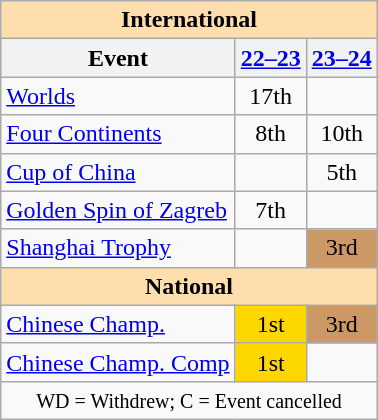<table class="wikitable" style="text-align:center">
<tr>
<th style="background-color: #ffdead; " colspan=6 align=center>International</th>
</tr>
<tr>
<th>Event</th>
<th><a href='#'>22–23</a></th>
<th><a href='#'>23–24</a></th>
</tr>
<tr>
<td align=left><a href='#'>Worlds</a></td>
<td>17th</td>
<td></td>
</tr>
<tr>
<td align=left><a href='#'>Four Continents</a></td>
<td>8th</td>
<td>10th</td>
</tr>
<tr>
<td align=left> <a href='#'>Cup of China</a></td>
<td></td>
<td>5th</td>
</tr>
<tr>
<td align=left> <a href='#'>Golden Spin of Zagreb </a></td>
<td>7th</td>
<td></td>
</tr>
<tr>
<td align=left><a href='#'>Shanghai Trophy</a></td>
<td></td>
<td bgcolor=cc9966>3rd</td>
</tr>
<tr>
<th style="background-color: #ffdead; " colspan=6 align=center>National</th>
</tr>
<tr>
<td align=left><a href='#'>Chinese Champ.</a></td>
<td bgcolor=gold>1st</td>
<td bgcolor=cc9966>3rd</td>
</tr>
<tr>
<td align=left><a href='#'>Chinese Champ. Comp</a></td>
<td bgcolor=gold>1st</td>
<td></td>
</tr>
<tr>
<td colspan=6 align=center><small> WD = Withdrew; C = Event cancelled </small></td>
</tr>
</table>
